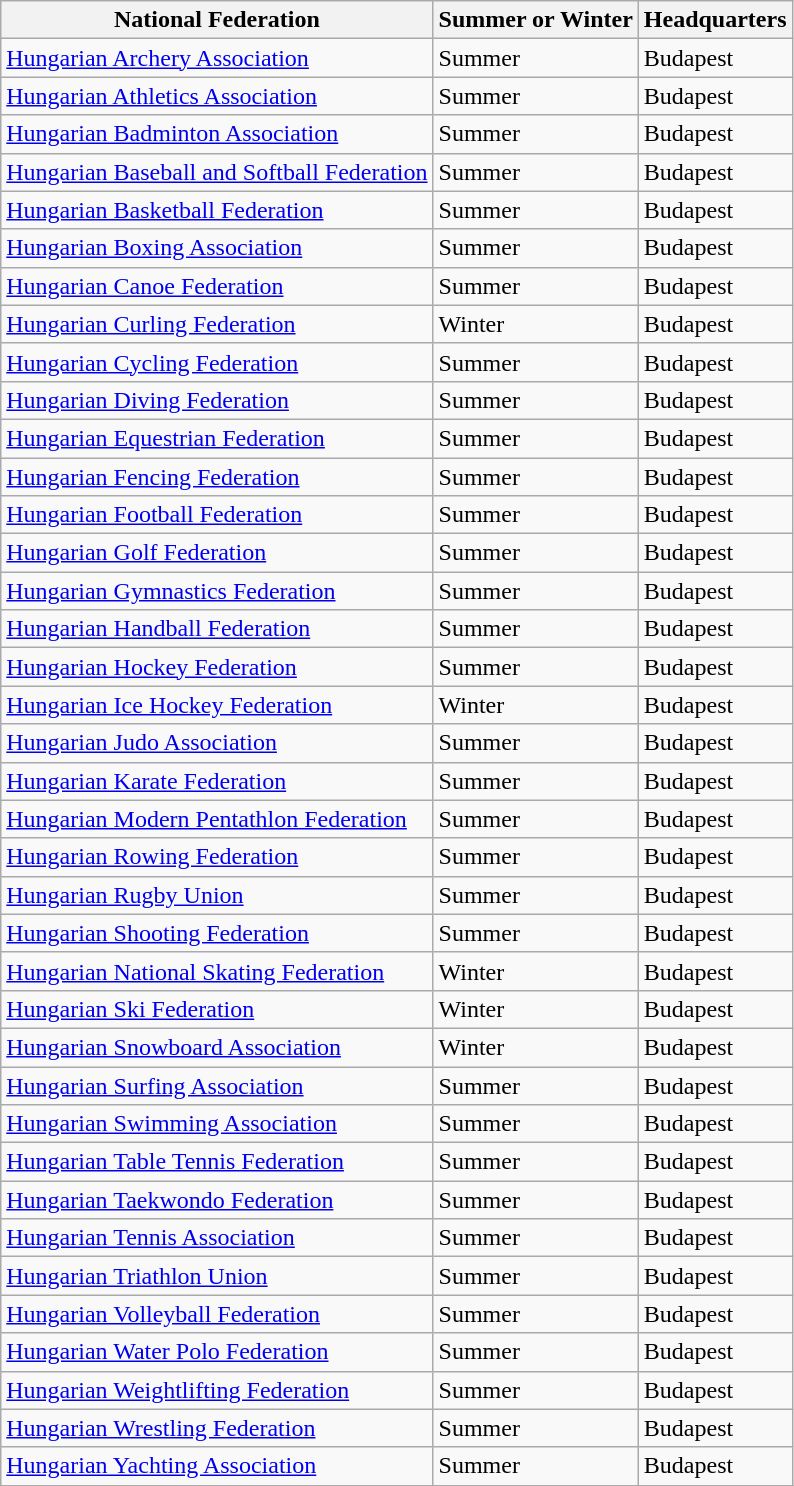<table class="wikitable sortable">
<tr>
<th>National Federation</th>
<th>Summer or Winter</th>
<th>Headquarters</th>
</tr>
<tr>
<td><a href='#'>Hungarian Archery Association</a></td>
<td>Summer</td>
<td>Budapest</td>
</tr>
<tr>
<td><a href='#'>Hungarian Athletics Association</a></td>
<td>Summer</td>
<td>Budapest</td>
</tr>
<tr>
<td><a href='#'>Hungarian Badminton Association</a></td>
<td>Summer</td>
<td>Budapest</td>
</tr>
<tr>
<td><a href='#'>Hungarian Baseball and Softball Federation</a></td>
<td>Summer</td>
<td>Budapest</td>
</tr>
<tr>
<td><a href='#'>Hungarian Basketball Federation</a></td>
<td>Summer</td>
<td>Budapest</td>
</tr>
<tr>
<td><a href='#'>Hungarian Boxing Association</a></td>
<td>Summer</td>
<td>Budapest</td>
</tr>
<tr>
<td><a href='#'>Hungarian Canoe Federation</a></td>
<td>Summer</td>
<td>Budapest</td>
</tr>
<tr>
<td><a href='#'>Hungarian Curling Federation</a></td>
<td>Winter</td>
<td>Budapest</td>
</tr>
<tr>
<td><a href='#'>Hungarian Cycling Federation</a></td>
<td>Summer</td>
<td>Budapest</td>
</tr>
<tr>
<td><a href='#'>Hungarian Diving Federation</a></td>
<td>Summer</td>
<td>Budapest</td>
</tr>
<tr>
<td><a href='#'>Hungarian Equestrian Federation</a></td>
<td>Summer</td>
<td>Budapest</td>
</tr>
<tr>
<td><a href='#'>Hungarian Fencing Federation</a></td>
<td>Summer</td>
<td>Budapest</td>
</tr>
<tr>
<td><a href='#'>Hungarian Football Federation</a></td>
<td>Summer</td>
<td>Budapest</td>
</tr>
<tr>
<td><a href='#'>Hungarian Golf Federation</a></td>
<td>Summer</td>
<td>Budapest</td>
</tr>
<tr>
<td><a href='#'>Hungarian Gymnastics Federation</a></td>
<td>Summer</td>
<td>Budapest</td>
</tr>
<tr>
<td><a href='#'>Hungarian Handball Federation</a></td>
<td>Summer</td>
<td>Budapest</td>
</tr>
<tr>
<td><a href='#'>Hungarian Hockey Federation</a></td>
<td>Summer</td>
<td>Budapest</td>
</tr>
<tr>
<td><a href='#'>Hungarian Ice Hockey Federation</a></td>
<td>Winter</td>
<td>Budapest</td>
</tr>
<tr>
<td><a href='#'>Hungarian Judo Association</a></td>
<td>Summer</td>
<td>Budapest</td>
</tr>
<tr>
<td><a href='#'>Hungarian Karate Federation</a></td>
<td>Summer</td>
<td>Budapest</td>
</tr>
<tr>
<td><a href='#'>Hungarian Modern Pentathlon Federation</a></td>
<td>Summer</td>
<td>Budapest</td>
</tr>
<tr>
<td><a href='#'>Hungarian Rowing Federation</a></td>
<td>Summer</td>
<td>Budapest</td>
</tr>
<tr>
<td><a href='#'>Hungarian Rugby Union</a></td>
<td>Summer</td>
<td>Budapest</td>
</tr>
<tr>
<td><a href='#'>Hungarian Shooting Federation</a></td>
<td>Summer</td>
<td>Budapest</td>
</tr>
<tr>
<td><a href='#'>Hungarian National Skating Federation</a></td>
<td>Winter</td>
<td>Budapest</td>
</tr>
<tr>
<td><a href='#'>Hungarian Ski Federation</a></td>
<td>Winter</td>
<td>Budapest</td>
</tr>
<tr>
<td><a href='#'>Hungarian Snowboard Association</a></td>
<td>Winter</td>
<td>Budapest</td>
</tr>
<tr>
<td><a href='#'>Hungarian Surfing Association</a></td>
<td>Summer</td>
<td>Budapest</td>
</tr>
<tr>
<td><a href='#'>Hungarian Swimming Association</a></td>
<td>Summer</td>
<td>Budapest</td>
</tr>
<tr>
<td><a href='#'>Hungarian Table Tennis Federation</a></td>
<td>Summer</td>
<td>Budapest</td>
</tr>
<tr>
<td><a href='#'>Hungarian Taekwondo Federation</a></td>
<td>Summer</td>
<td>Budapest</td>
</tr>
<tr>
<td><a href='#'>Hungarian Tennis Association</a></td>
<td>Summer</td>
<td>Budapest</td>
</tr>
<tr>
<td><a href='#'>Hungarian Triathlon Union</a></td>
<td>Summer</td>
<td>Budapest</td>
</tr>
<tr>
<td><a href='#'>Hungarian Volleyball Federation</a></td>
<td>Summer</td>
<td>Budapest</td>
</tr>
<tr>
<td><a href='#'>Hungarian Water Polo Federation</a></td>
<td>Summer</td>
<td>Budapest</td>
</tr>
<tr>
<td><a href='#'>Hungarian Weightlifting Federation</a></td>
<td>Summer</td>
<td>Budapest</td>
</tr>
<tr>
<td><a href='#'>Hungarian Wrestling Federation</a></td>
<td>Summer</td>
<td>Budapest</td>
</tr>
<tr>
<td><a href='#'>Hungarian Yachting Association</a></td>
<td>Summer</td>
<td>Budapest</td>
</tr>
<tr>
</tr>
</table>
